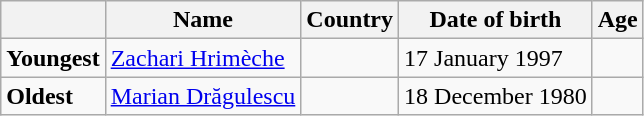<table class="wikitable">
<tr>
<th></th>
<th><strong>Name</strong></th>
<th><strong>Country</strong></th>
<th><strong>Date of birth</strong></th>
<th><strong>Age</strong></th>
</tr>
<tr>
<td><strong>Youngest</strong></td>
<td><a href='#'>Zachari Hrimèche</a></td>
<td></td>
<td>17 January 1997</td>
<td></td>
</tr>
<tr>
<td><strong>Oldest</strong></td>
<td><a href='#'>Marian Drăgulescu</a></td>
<td></td>
<td>18 December 1980</td>
<td></td>
</tr>
</table>
